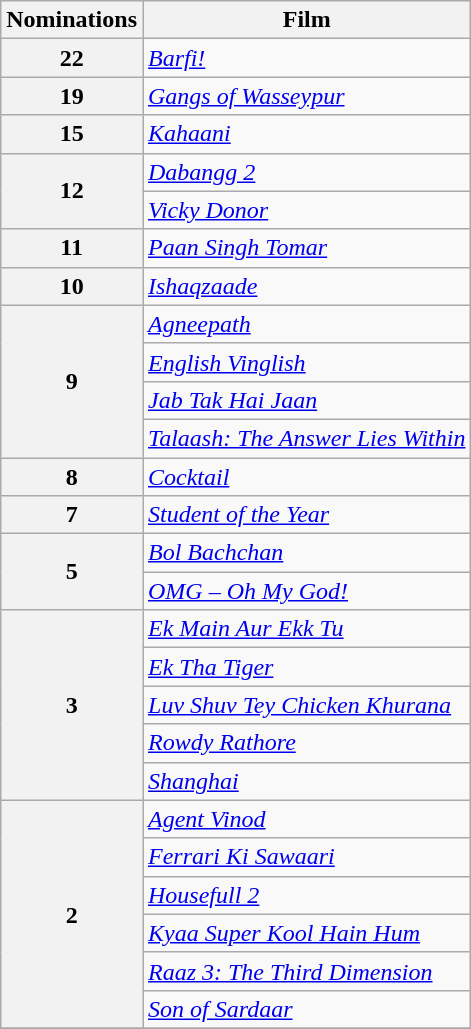<table class="wikitable" style="display:inline-table;">
<tr>
<th>Nominations</th>
<th>Film</th>
</tr>
<tr>
<th>22</th>
<td><em><a href='#'>Barfi!</a></em></td>
</tr>
<tr>
<th>19</th>
<td><em><a href='#'>Gangs of Wasseypur</a></em></td>
</tr>
<tr>
<th>15</th>
<td><em><a href='#'>Kahaani</a></em></td>
</tr>
<tr>
<th rowspan="2">12</th>
<td><em><a href='#'>Dabangg 2</a></em></td>
</tr>
<tr>
<td><em><a href='#'>Vicky Donor</a></em></td>
</tr>
<tr>
<th>11</th>
<td><em><a href='#'>Paan Singh Tomar</a></em></td>
</tr>
<tr>
<th>10</th>
<td><em><a href='#'>Ishaqzaade</a></em></td>
</tr>
<tr>
<th rowspan="4">9</th>
<td><em><a href='#'>Agneepath</a></em></td>
</tr>
<tr>
<td><em><a href='#'>English Vinglish</a></em></td>
</tr>
<tr>
<td><em><a href='#'>Jab Tak Hai Jaan</a></em></td>
</tr>
<tr>
<td><em><a href='#'>Talaash: The Answer Lies Within</a></em></td>
</tr>
<tr>
<th>8</th>
<td><em><a href='#'>Cocktail</a></em></td>
</tr>
<tr>
<th>7</th>
<td><em><a href='#'>Student of the Year</a></em></td>
</tr>
<tr>
<th rowspan="2">5</th>
<td><em><a href='#'>Bol Bachchan</a></em></td>
</tr>
<tr>
<td><em><a href='#'>OMG – Oh My God!</a></em></td>
</tr>
<tr>
<th rowspan="5">3</th>
<td><em><a href='#'>Ek Main Aur Ekk Tu</a></em></td>
</tr>
<tr>
<td><em><a href='#'>Ek Tha Tiger</a></em></td>
</tr>
<tr>
<td><em><a href='#'>Luv Shuv Tey Chicken Khurana</a></em></td>
</tr>
<tr>
<td><em><a href='#'>Rowdy Rathore</a></em></td>
</tr>
<tr>
<td><em><a href='#'>Shanghai</a></em></td>
</tr>
<tr>
<th rowspan="6">2</th>
<td><em><a href='#'>Agent Vinod</a></em></td>
</tr>
<tr>
<td><em><a href='#'>Ferrari Ki Sawaari</a></em></td>
</tr>
<tr>
<td><em><a href='#'>Housefull 2</a></em></td>
</tr>
<tr>
<td><em><a href='#'>Kyaa Super Kool Hain Hum</a></em></td>
</tr>
<tr>
<td><em><a href='#'>Raaz 3: The Third Dimension</a></em></td>
</tr>
<tr>
<td><em><a href='#'>Son of Sardaar</a></em></td>
</tr>
<tr>
</tr>
</table>
